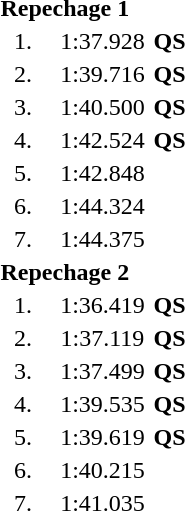<table style="text-align:center">
<tr>
<td colspan=4 align=left><strong>Repechage 1</strong></td>
</tr>
<tr>
<td width=30>1.</td>
<td align=left></td>
<td width=60>1:37.928</td>
<td><strong>QS</strong></td>
</tr>
<tr>
<td>2.</td>
<td align=left></td>
<td>1:39.716</td>
<td><strong>QS</strong></td>
</tr>
<tr>
<td>3.</td>
<td align=left></td>
<td>1:40.500</td>
<td><strong>QS</strong></td>
</tr>
<tr>
<td>4.</td>
<td align=left></td>
<td>1:42.524</td>
<td><strong>QS</strong></td>
</tr>
<tr>
<td>5.</td>
<td align=left></td>
<td>1:42.848</td>
<td></td>
</tr>
<tr>
<td>6.</td>
<td align=left></td>
<td>1:44.324</td>
<td></td>
</tr>
<tr>
<td>7.</td>
<td align=left></td>
<td>1:44.375</td>
<td></td>
</tr>
<tr>
<td colspan=4 align=left><strong>Repechage 2</strong></td>
</tr>
<tr>
<td>1.</td>
<td align=left></td>
<td>1:36.419</td>
<td><strong>QS</strong></td>
</tr>
<tr>
<td>2.</td>
<td align=left></td>
<td>1:37.119</td>
<td><strong>QS</strong></td>
</tr>
<tr>
<td>3.</td>
<td align=left></td>
<td>1:37.499</td>
<td><strong>QS</strong></td>
</tr>
<tr>
<td>4.</td>
<td align=left></td>
<td>1:39.535</td>
<td><strong>QS</strong></td>
</tr>
<tr>
<td>5.</td>
<td align=left></td>
<td>1:39.619</td>
<td><strong>QS</strong></td>
</tr>
<tr>
<td>6.</td>
<td align=left></td>
<td>1:40.215</td>
<td></td>
</tr>
<tr>
<td>7.</td>
<td align=left></td>
<td>1:41.035</td>
<td></td>
</tr>
</table>
